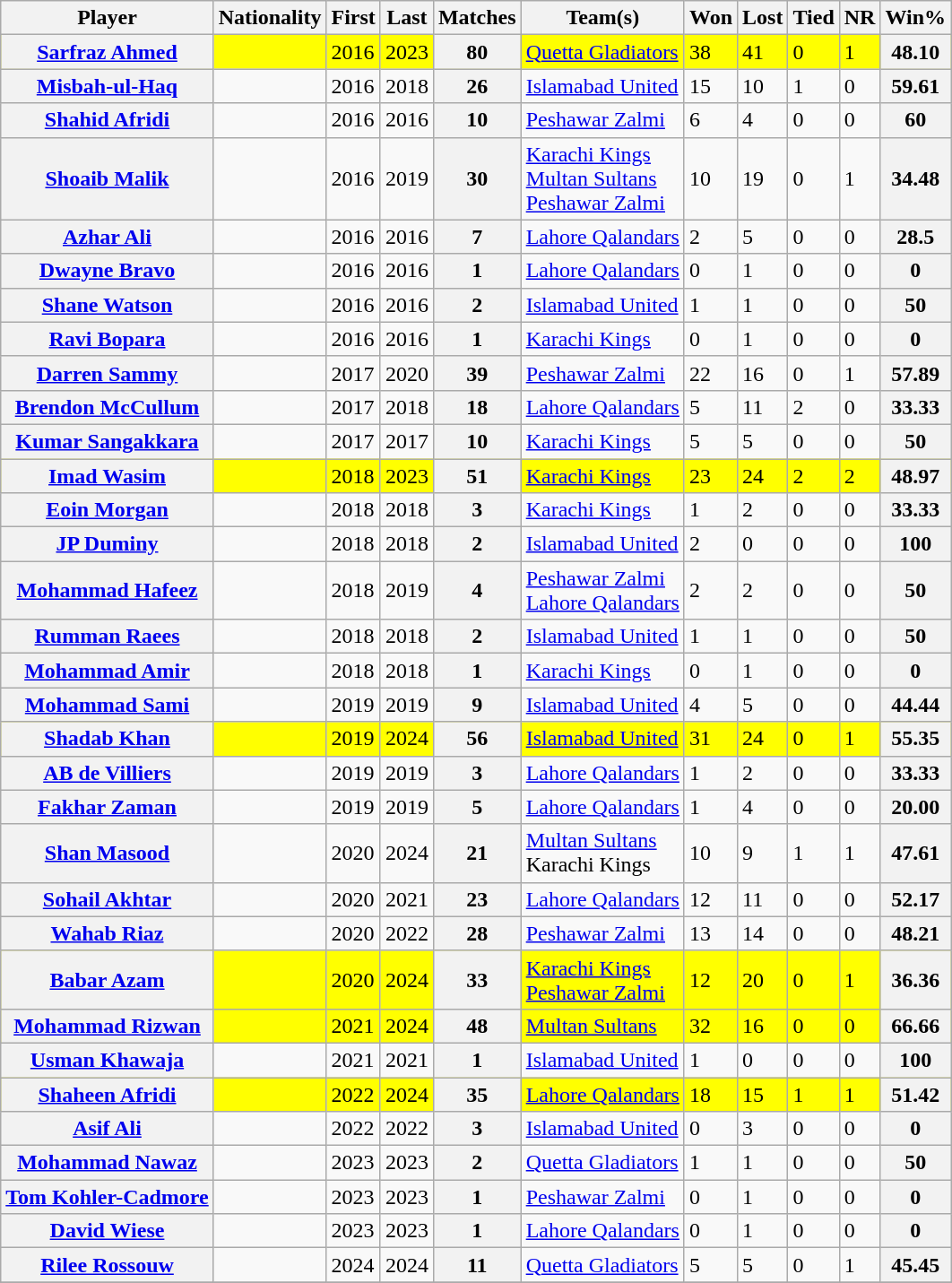<table class="wikitable plainrowheaders sortable">
<tr>
<th>Player</th>
<th>Nationality</th>
<th>First</th>
<th>Last</th>
<th>Matches</th>
<th>Team(s)</th>
<th>Won</th>
<th>Lost</th>
<th>Tied</th>
<th>NR</th>
<th>Win%</th>
</tr>
<tr style="background:yellow">
<th><a href='#'>Sarfraz Ahmed</a></th>
<td></td>
<td>2016</td>
<td>2023</td>
<th>80</th>
<td><a href='#'>Quetta Gladiators</a></td>
<td>38</td>
<td>41</td>
<td>0</td>
<td>1</td>
<th>48.10</th>
</tr>
<tr>
<th><a href='#'>Misbah-ul-Haq</a></th>
<td></td>
<td>2016</td>
<td>2018</td>
<th>26</th>
<td><a href='#'>Islamabad United</a></td>
<td>15</td>
<td>10</td>
<td>1</td>
<td>0</td>
<th>59.61</th>
</tr>
<tr>
<th><a href='#'>Shahid Afridi</a></th>
<td></td>
<td>2016</td>
<td>2016</td>
<th>10</th>
<td><a href='#'>Peshawar Zalmi</a></td>
<td>6</td>
<td>4</td>
<td>0</td>
<td>0</td>
<th>60</th>
</tr>
<tr>
<th><a href='#'>Shoaib Malik</a></th>
<td></td>
<td>2016</td>
<td>2019</td>
<th>30</th>
<td><a href='#'>Karachi Kings</a><br> <a href='#'>Multan Sultans</a><br> <a href='#'>Peshawar Zalmi</a></td>
<td>10</td>
<td>19</td>
<td>0</td>
<td>1</td>
<th>34.48</th>
</tr>
<tr>
<th><a href='#'>Azhar Ali</a></th>
<td></td>
<td>2016</td>
<td>2016</td>
<th>7</th>
<td><a href='#'>Lahore Qalandars</a></td>
<td>2</td>
<td>5</td>
<td>0</td>
<td>0</td>
<th>28.5</th>
</tr>
<tr>
<th><a href='#'>Dwayne Bravo</a></th>
<td></td>
<td>2016</td>
<td>2016</td>
<th>1</th>
<td><a href='#'>Lahore Qalandars</a></td>
<td>0</td>
<td>1</td>
<td>0</td>
<td>0</td>
<th>0</th>
</tr>
<tr>
<th><a href='#'>Shane Watson</a></th>
<td></td>
<td>2016</td>
<td>2016</td>
<th>2</th>
<td><a href='#'>Islamabad United</a></td>
<td>1</td>
<td>1</td>
<td>0</td>
<td>0</td>
<th>50</th>
</tr>
<tr>
<th><a href='#'>Ravi Bopara</a></th>
<td></td>
<td>2016</td>
<td>2016</td>
<th>1</th>
<td><a href='#'>Karachi Kings</a></td>
<td>0</td>
<td>1</td>
<td>0</td>
<td>0</td>
<th>0</th>
</tr>
<tr>
<th><a href='#'>Darren Sammy</a></th>
<td></td>
<td>2017</td>
<td>2020</td>
<th>39</th>
<td><a href='#'>Peshawar Zalmi</a></td>
<td>22</td>
<td>16</td>
<td>0</td>
<td>1</td>
<th>57.89</th>
</tr>
<tr>
<th><a href='#'>Brendon McCullum</a></th>
<td></td>
<td>2017</td>
<td>2018</td>
<th>18</th>
<td><a href='#'>Lahore Qalandars</a></td>
<td>5</td>
<td>11</td>
<td>2</td>
<td>0</td>
<th>33.33</th>
</tr>
<tr>
<th><a href='#'>Kumar Sangakkara</a></th>
<td></td>
<td>2017</td>
<td>2017</td>
<th>10</th>
<td><a href='#'>Karachi Kings</a></td>
<td>5</td>
<td>5</td>
<td>0</td>
<td>0</td>
<th>50</th>
</tr>
<tr style="background:yellow">
<th><a href='#'>Imad Wasim</a></th>
<td></td>
<td>2018</td>
<td>2023</td>
<th>51</th>
<td><a href='#'>Karachi Kings</a></td>
<td>23</td>
<td>24</td>
<td>2</td>
<td>2</td>
<th>48.97</th>
</tr>
<tr>
<th><a href='#'>Eoin Morgan</a></th>
<td></td>
<td>2018</td>
<td>2018</td>
<th>3</th>
<td><a href='#'>Karachi Kings</a></td>
<td>1</td>
<td>2</td>
<td>0</td>
<td>0</td>
<th>33.33</th>
</tr>
<tr>
<th><a href='#'>JP Duminy</a></th>
<td></td>
<td>2018</td>
<td>2018</td>
<th>2</th>
<td><a href='#'>Islamabad United</a></td>
<td>2</td>
<td>0</td>
<td>0</td>
<td>0</td>
<th>100</th>
</tr>
<tr>
<th><a href='#'>Mohammad Hafeez</a></th>
<td></td>
<td>2018</td>
<td>2019</td>
<th>4</th>
<td><a href='#'>Peshawar Zalmi</a><br> <a href='#'>Lahore Qalandars</a></td>
<td>2</td>
<td>2</td>
<td>0</td>
<td>0</td>
<th>50</th>
</tr>
<tr>
<th><a href='#'>Rumman Raees</a></th>
<td></td>
<td>2018</td>
<td>2018</td>
<th>2</th>
<td><a href='#'>Islamabad United</a></td>
<td>1</td>
<td>1</td>
<td>0</td>
<td>0</td>
<th>50</th>
</tr>
<tr>
<th><a href='#'>Mohammad Amir</a></th>
<td></td>
<td>2018</td>
<td>2018</td>
<th>1</th>
<td><a href='#'>Karachi Kings</a></td>
<td>0</td>
<td>1</td>
<td>0</td>
<td>0</td>
<th>0</th>
</tr>
<tr>
<th><a href='#'>Mohammad Sami</a></th>
<td></td>
<td>2019</td>
<td>2019</td>
<th>9</th>
<td><a href='#'>Islamabad United</a></td>
<td>4</td>
<td>5</td>
<td>0</td>
<td>0</td>
<th>44.44</th>
</tr>
<tr style="background:yellow">
<th><a href='#'>Shadab Khan</a></th>
<td></td>
<td>2019</td>
<td>2024</td>
<th>56</th>
<td><a href='#'>Islamabad United</a></td>
<td>31</td>
<td>24</td>
<td>0</td>
<td>1</td>
<th>55.35</th>
</tr>
<tr>
<th><a href='#'>AB de Villiers</a></th>
<td></td>
<td>2019</td>
<td>2019</td>
<th>3</th>
<td><a href='#'>Lahore Qalandars</a></td>
<td>1</td>
<td>2</td>
<td>0</td>
<td>0</td>
<th>33.33</th>
</tr>
<tr>
<th><a href='#'>Fakhar Zaman</a></th>
<td></td>
<td>2019</td>
<td>2019</td>
<th>5</th>
<td><a href='#'>Lahore Qalandars</a></td>
<td>1</td>
<td>4</td>
<td>0</td>
<td>0</td>
<th>20.00</th>
</tr>
<tr>
<th><a href='#'>Shan Masood</a></th>
<td></td>
<td>2020</td>
<td>2024</td>
<th>21</th>
<td><a href='#'>Multan Sultans</a><br>Karachi Kings</td>
<td>10</td>
<td>9</td>
<td>1</td>
<td>1</td>
<th>47.61</th>
</tr>
<tr>
<th><a href='#'>Sohail Akhtar</a></th>
<td></td>
<td>2020</td>
<td>2021</td>
<th>23</th>
<td><a href='#'>Lahore Qalandars</a></td>
<td>12</td>
<td>11</td>
<td>0</td>
<td>0</td>
<th>52.17</th>
</tr>
<tr>
<th><a href='#'>Wahab Riaz</a></th>
<td></td>
<td>2020</td>
<td>2022</td>
<th>28</th>
<td><a href='#'>Peshawar Zalmi</a></td>
<td>13</td>
<td>14</td>
<td>0</td>
<td>0</td>
<th>48.21</th>
</tr>
<tr style="background:yellow">
<th><a href='#'>Babar Azam</a></th>
<td></td>
<td>2020</td>
<td>2024</td>
<th>33</th>
<td><a href='#'>Karachi Kings</a><br> <a href='#'>Peshawar Zalmi</a></td>
<td>12</td>
<td>20</td>
<td>0</td>
<td>1</td>
<th>36.36</th>
</tr>
<tr style="background:yellow">
<th><a href='#'>Mohammad Rizwan</a></th>
<td></td>
<td>2021</td>
<td>2024</td>
<th>48</th>
<td><a href='#'>Multan Sultans</a></td>
<td>32</td>
<td>16</td>
<td>0</td>
<td>0</td>
<th>66.66</th>
</tr>
<tr>
<th><a href='#'>Usman Khawaja</a></th>
<td></td>
<td>2021</td>
<td>2021</td>
<th>1</th>
<td><a href='#'>Islamabad United</a></td>
<td>1</td>
<td>0</td>
<td>0</td>
<td>0</td>
<th>100</th>
</tr>
<tr style="background:yellow">
<th><a href='#'>Shaheen Afridi</a></th>
<td></td>
<td>2022</td>
<td>2024</td>
<th>35</th>
<td><a href='#'>Lahore Qalandars</a></td>
<td>18</td>
<td>15</td>
<td>1</td>
<td>1</td>
<th>51.42</th>
</tr>
<tr>
<th><a href='#'>Asif Ali</a></th>
<td></td>
<td>2022</td>
<td>2022</td>
<th>3</th>
<td><a href='#'>Islamabad United</a></td>
<td>0</td>
<td>3</td>
<td>0</td>
<td>0</td>
<th>0</th>
</tr>
<tr>
<th><a href='#'>Mohammad Nawaz</a></th>
<td></td>
<td>2023</td>
<td>2023</td>
<th>2</th>
<td><a href='#'>Quetta Gladiators</a></td>
<td>1</td>
<td>1</td>
<td>0</td>
<td>0</td>
<th>50</th>
</tr>
<tr>
<th><a href='#'>Tom Kohler-Cadmore</a></th>
<td></td>
<td>2023</td>
<td>2023</td>
<th>1</th>
<td><a href='#'>Peshawar Zalmi</a></td>
<td>0</td>
<td>1</td>
<td>0</td>
<td>0</td>
<th>0</th>
</tr>
<tr>
<th><a href='#'>David Wiese</a></th>
<td></td>
<td>2023</td>
<td>2023</td>
<th>1</th>
<td><a href='#'>Lahore Qalandars</a></td>
<td>0</td>
<td>1</td>
<td>0</td>
<td>0</td>
<th>0</th>
</tr>
<tr>
<th><a href='#'>Rilee Rossouw</a></th>
<td></td>
<td>2024</td>
<td>2024</td>
<th>11</th>
<td><a href='#'>Quetta Gladiators</a></td>
<td>5</td>
<td>5</td>
<td>0</td>
<td>1</td>
<th>45.45</th>
</tr>
<tr>
</tr>
</table>
